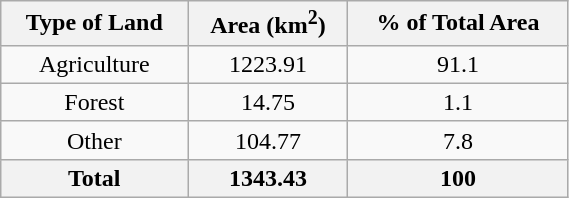<table class="wikitable sortable" style="text-align:center" width=30%>
<tr>
<th>Type of Land</th>
<th>Area (km<sup>2</sup>)</th>
<th>% of Total Area</th>
</tr>
<tr>
<td>Agriculture</td>
<td>1223.91</td>
<td>91.1</td>
</tr>
<tr>
<td>Forest</td>
<td>14.75</td>
<td>1.1</td>
</tr>
<tr>
<td>Other</td>
<td>104.77</td>
<td>7.8</td>
</tr>
<tr class='sortbottom'>
<th>Total</th>
<th>1343.43</th>
<th>100</th>
</tr>
</table>
